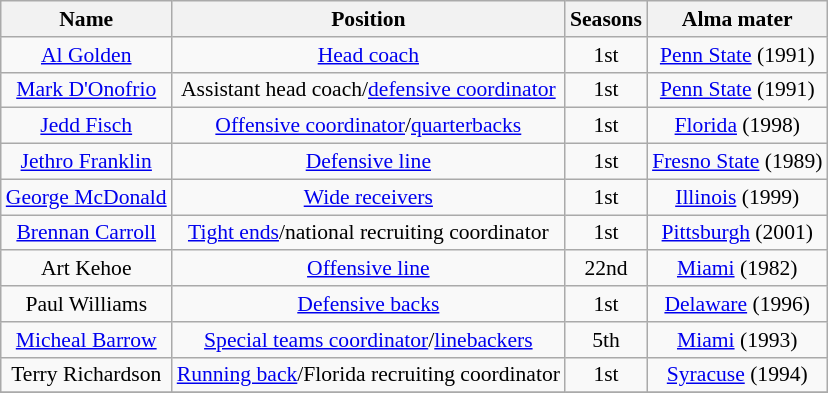<table class="wikitable" border="1" style="font-size:90%;">
<tr>
<th>Name</th>
<th>Position</th>
<th>Seasons</th>
<th>Alma mater</th>
</tr>
<tr style="text-align:center;">
<td><a href='#'>Al Golden</a></td>
<td><a href='#'>Head coach</a></td>
<td>1st</td>
<td><a href='#'>Penn State</a> (1991)</td>
</tr>
<tr style="text-align:center;">
<td><a href='#'>Mark D'Onofrio</a></td>
<td>Assistant head coach/<a href='#'>defensive coordinator</a></td>
<td>1st</td>
<td><a href='#'>Penn State</a> (1991)</td>
</tr>
<tr style="text-align:center;">
<td><a href='#'>Jedd Fisch</a></td>
<td><a href='#'>Offensive coordinator</a>/<a href='#'>quarterbacks</a></td>
<td>1st</td>
<td><a href='#'>Florida</a> (1998)</td>
</tr>
<tr style="text-align:center;">
<td><a href='#'>Jethro Franklin</a></td>
<td><a href='#'>Defensive line</a></td>
<td>1st</td>
<td><a href='#'>Fresno State</a> (1989)</td>
</tr>
<tr style="text-align:center;">
<td><a href='#'>George McDonald</a></td>
<td><a href='#'>Wide receivers</a></td>
<td>1st</td>
<td><a href='#'>Illinois</a> (1999)</td>
</tr>
<tr style="text-align:center;">
<td><a href='#'>Brennan Carroll</a></td>
<td><a href='#'>Tight ends</a>/national recruiting coordinator</td>
<td>1st</td>
<td><a href='#'>Pittsburgh</a> (2001)</td>
</tr>
<tr style="text-align:center;">
<td>Art Kehoe</td>
<td><a href='#'>Offensive line</a></td>
<td>22nd</td>
<td><a href='#'>Miami</a> (1982)</td>
</tr>
<tr style="text-align:center;">
<td>Paul Williams</td>
<td><a href='#'>Defensive backs</a></td>
<td>1st</td>
<td><a href='#'>Delaware</a> (1996)</td>
</tr>
<tr style="text-align:center;">
<td><a href='#'>Micheal Barrow</a></td>
<td><a href='#'>Special teams coordinator</a>/<a href='#'>linebackers</a></td>
<td>5th</td>
<td><a href='#'>Miami</a> (1993)</td>
</tr>
<tr style="text-align:center;">
<td>Terry Richardson</td>
<td><a href='#'>Running back</a>/Florida recruiting coordinator</td>
<td>1st</td>
<td><a href='#'>Syracuse</a> (1994)</td>
</tr>
<tr style="text-align:left;">
</tr>
</table>
